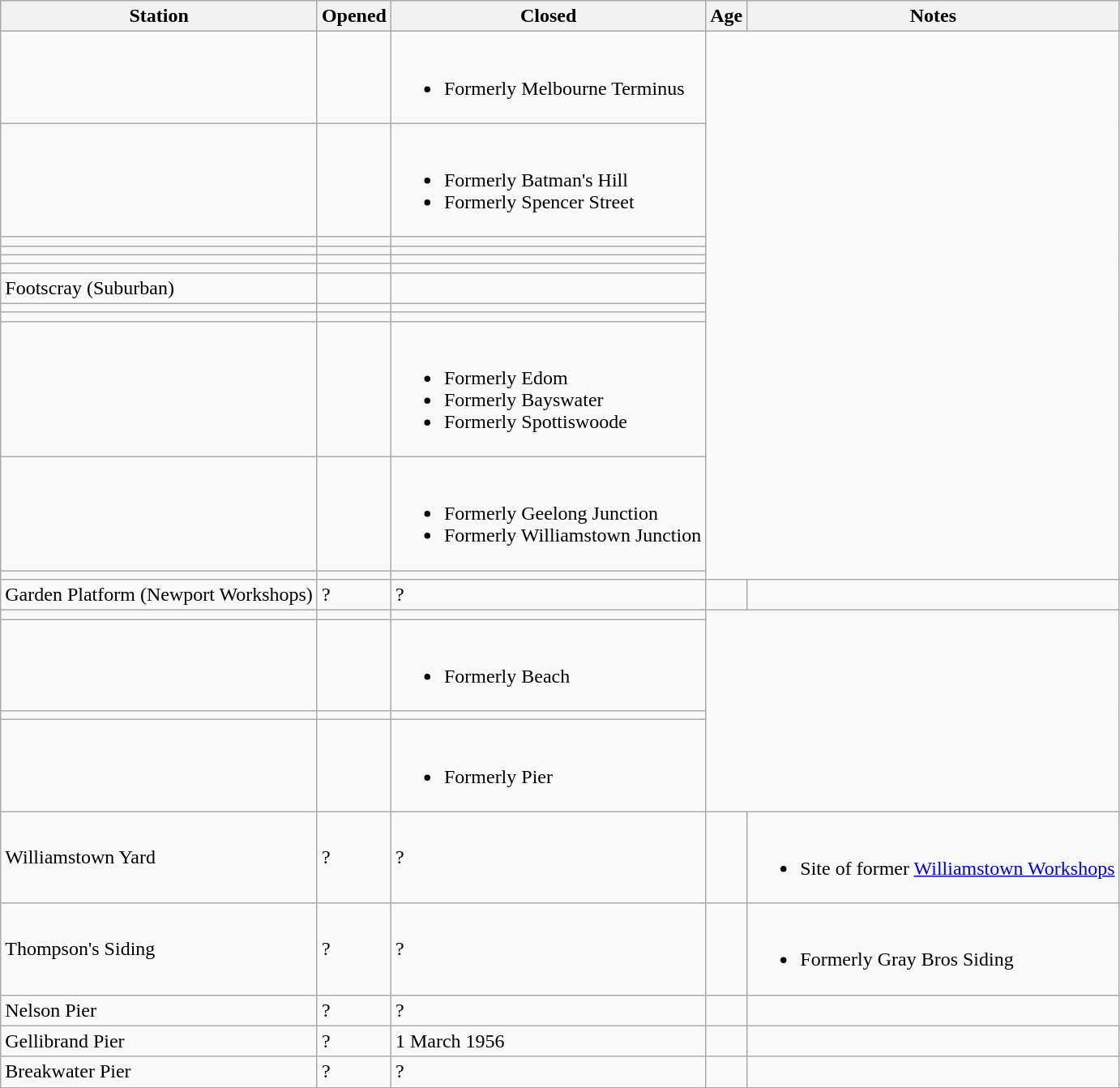<table class="wikitable sortable mw-collapsible mw-collapsed">
<tr>
<th>Station</th>
<th>Opened</th>
<th>Closed</th>
<th>Age</th>
<th scope=col class=unsortable>Notes</th>
</tr>
<tr>
<td></td>
<td></td>
<td><br><ul><li>Formerly Melbourne Terminus</li></ul></td>
</tr>
<tr>
<td></td>
<td></td>
<td><br><ul><li>Formerly Batman's Hill</li><li>Formerly Spencer Street</li></ul></td>
</tr>
<tr>
<td></td>
<td></td>
<td></td>
</tr>
<tr>
<td></td>
<td></td>
<td></td>
</tr>
<tr>
<td></td>
<td></td>
<td></td>
</tr>
<tr>
<td></td>
<td></td>
<td></td>
</tr>
<tr>
<td>Footscray (Suburban)</td>
<td></td>
<td></td>
</tr>
<tr>
<td></td>
<td></td>
<td></td>
</tr>
<tr>
<td></td>
<td></td>
<td></td>
</tr>
<tr>
<td></td>
<td></td>
<td><br><ul><li>Formerly Edom</li><li>Formerly Bayswater</li><li>Formerly Spottiswoode</li></ul></td>
</tr>
<tr>
<td></td>
<td></td>
<td><br><ul><li>Formerly Geelong Junction</li><li>Formerly Williamstown Junction</li></ul></td>
</tr>
<tr>
<td></td>
<td></td>
<td></td>
</tr>
<tr>
<td>Garden Platform (Newport Workshops)</td>
<td>?</td>
<td>?</td>
<td></td>
<td></td>
</tr>
<tr>
<td></td>
<td></td>
<td></td>
</tr>
<tr>
<td></td>
<td></td>
<td><br><ul><li>Formerly Beach</li></ul></td>
</tr>
<tr>
<td></td>
<td></td>
<td></td>
</tr>
<tr>
<td></td>
<td></td>
<td><br><ul><li>Formerly Pier</li></ul></td>
</tr>
<tr>
<td>Williamstown Yard</td>
<td>?</td>
<td>?</td>
<td></td>
<td><br><ul><li>Site of former <a href='#'>Williamstown Workshops</a></li></ul></td>
</tr>
<tr>
<td>Thompson's Siding</td>
<td>?</td>
<td>?</td>
<td></td>
<td><br><ul><li>Formerly Gray Bros Siding</li></ul></td>
</tr>
<tr>
<td>Nelson Pier</td>
<td>?</td>
<td>?</td>
<td></td>
<td></td>
</tr>
<tr>
<td>Gellibrand Pier</td>
<td>?</td>
<td>1 March 1956</td>
<td></td>
<td></td>
</tr>
<tr>
<td>Breakwater Pier</td>
<td>?</td>
<td>?</td>
<td></td>
<td></td>
</tr>
</table>
